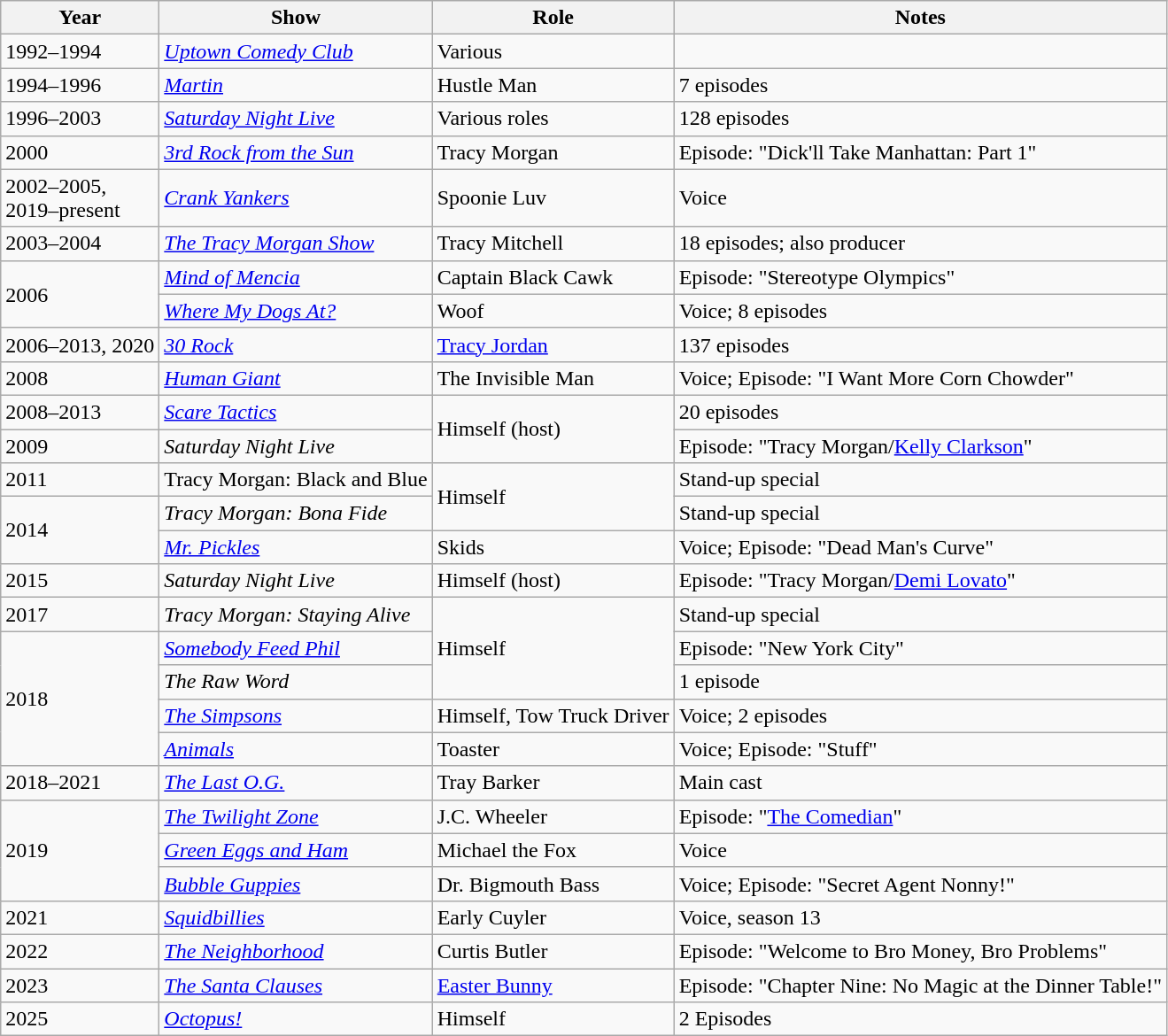<table class="wikitable sortable">
<tr>
<th>Year</th>
<th>Show</th>
<th>Role</th>
<th>Notes</th>
</tr>
<tr>
<td>1992–1994</td>
<td><em><a href='#'>Uptown Comedy Club</a></em></td>
<td>Various</td>
<td></td>
</tr>
<tr>
<td>1994–1996</td>
<td><em><a href='#'>Martin</a></em></td>
<td>Hustle Man</td>
<td>7 episodes</td>
</tr>
<tr>
<td>1996–2003</td>
<td><em><a href='#'>Saturday Night Live</a></em></td>
<td>Various roles</td>
<td>128 episodes</td>
</tr>
<tr>
<td>2000</td>
<td><em><a href='#'>3rd Rock from the Sun</a></em></td>
<td>Tracy Morgan</td>
<td>Episode: "Dick'll Take Manhattan: Part 1"</td>
</tr>
<tr>
<td>2002–2005,<br>2019–present</td>
<td><em><a href='#'>Crank Yankers</a></em></td>
<td>Spoonie Luv</td>
<td>Voice</td>
</tr>
<tr>
<td>2003–2004</td>
<td><em><a href='#'>The Tracy Morgan Show</a></em></td>
<td>Tracy Mitchell</td>
<td>18 episodes; also producer</td>
</tr>
<tr>
<td rowspan=2>2006</td>
<td><em><a href='#'>Mind of Mencia</a></em></td>
<td>Captain Black Cawk</td>
<td>Episode: "Stereotype Olympics"</td>
</tr>
<tr>
<td><em><a href='#'>Where My Dogs At?</a></em></td>
<td>Woof</td>
<td>Voice; 8 episodes</td>
</tr>
<tr>
<td>2006–2013, 2020</td>
<td><em><a href='#'>30 Rock</a></em></td>
<td><a href='#'>Tracy Jordan</a></td>
<td>137 episodes</td>
</tr>
<tr>
<td>2008</td>
<td><em><a href='#'>Human Giant</a></em></td>
<td>The Invisible Man</td>
<td>Voice; Episode: "I Want More Corn Chowder"</td>
</tr>
<tr>
<td>2008–2013</td>
<td><em><a href='#'>Scare Tactics</a></em></td>
<td rowspan="2">Himself (host)</td>
<td>20 episodes</td>
</tr>
<tr>
<td>2009</td>
<td><em>Saturday Night Live</em></td>
<td>Episode: "Tracy Morgan/<a href='#'>Kelly Clarkson</a>"</td>
</tr>
<tr>
<td>2011</td>
<td>Tracy Morgan: Black and Blue</td>
<td rowspan="2">Himself</td>
<td>Stand-up special</td>
</tr>
<tr>
<td rowspan=2>2014</td>
<td><em>Tracy Morgan: Bona Fide</em></td>
<td>Stand-up special</td>
</tr>
<tr>
<td><em><a href='#'>Mr. Pickles</a></em></td>
<td>Skids</td>
<td>Voice; Episode: "Dead Man's Curve"</td>
</tr>
<tr>
<td>2015</td>
<td><em>Saturday Night Live</em></td>
<td>Himself (host)</td>
<td>Episode: "Tracy Morgan/<a href='#'>Demi Lovato</a>"</td>
</tr>
<tr>
<td>2017</td>
<td><em>Tracy Morgan: Staying Alive</em></td>
<td rowspan="3">Himself</td>
<td>Stand-up special</td>
</tr>
<tr>
<td rowspan=4>2018</td>
<td><em><a href='#'>Somebody Feed Phil</a></em></td>
<td>Episode: "New York City"</td>
</tr>
<tr>
<td><em>The Raw Word</em></td>
<td>1 episode</td>
</tr>
<tr>
<td><em><a href='#'>The Simpsons</a></em></td>
<td>Himself, Tow Truck Driver</td>
<td>Voice; 2 episodes</td>
</tr>
<tr>
<td><em><a href='#'>Animals</a></em></td>
<td>Toaster</td>
<td>Voice; Episode: "Stuff"</td>
</tr>
<tr>
<td>2018–2021</td>
<td><em><a href='#'>The Last O.G.</a></em></td>
<td>Tray Barker</td>
<td>Main cast</td>
</tr>
<tr>
<td rowspan=3>2019</td>
<td><em><a href='#'>The Twilight Zone</a></em></td>
<td>J.C. Wheeler</td>
<td>Episode: "<a href='#'>The Comedian</a>"</td>
</tr>
<tr>
<td><em><a href='#'>Green Eggs and Ham</a></em></td>
<td>Michael the Fox</td>
<td>Voice</td>
</tr>
<tr>
<td><em><a href='#'>Bubble Guppies</a></em></td>
<td>Dr. Bigmouth Bass</td>
<td>Voice; Episode: "Secret Agent Nonny!"</td>
</tr>
<tr>
<td>2021</td>
<td><em><a href='#'>Squidbillies</a></em></td>
<td>Early Cuyler</td>
<td>Voice, season 13</td>
</tr>
<tr>
<td>2022</td>
<td><em><a href='#'>The Neighborhood</a></em></td>
<td>Curtis Butler</td>
<td>Episode: "Welcome to Bro Money, Bro Problems"</td>
</tr>
<tr>
<td>2023</td>
<td><em><a href='#'>The Santa Clauses</a></em></td>
<td><a href='#'>Easter Bunny</a></td>
<td>Episode: "Chapter Nine: No Magic at the Dinner Table!"</td>
</tr>
<tr>
<td>2025</td>
<td><em><a href='#'>Octopus!</a></em></td>
<td>Himself</td>
<td>2 Episodes</td>
</tr>
</table>
